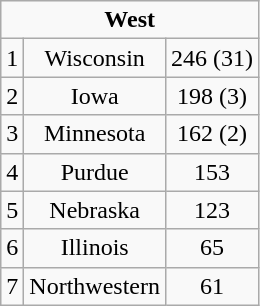<table class="wikitable" style="display: inline-table;">
<tr align="center">
<td align="center" Colspan="3"><strong>West</strong><br></td>
</tr>
<tr align="center">
<td>1</td>
<td>Wisconsin</td>
<td>246 (31)</td>
</tr>
<tr align="center">
<td>2</td>
<td>Iowa</td>
<td>198 (3)</td>
</tr>
<tr align="center">
<td>3</td>
<td>Minnesota</td>
<td>162 (2)</td>
</tr>
<tr align="center">
<td>4</td>
<td>Purdue</td>
<td>153</td>
</tr>
<tr align="center">
<td>5</td>
<td>Nebraska</td>
<td>123</td>
</tr>
<tr align="center">
<td>6</td>
<td>Illinois</td>
<td>65</td>
</tr>
<tr align="center">
<td>7</td>
<td>Northwestern</td>
<td>61</td>
</tr>
</table>
